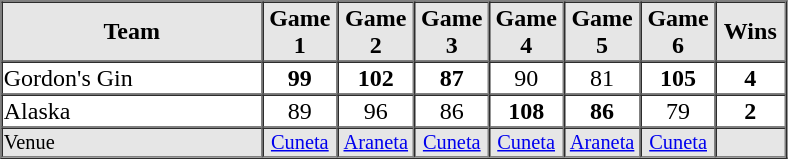<table border=1 cellspacing=0 width=525 align=center>
<tr style="text-align:center; background-color:#e6e6e6;">
<th align=center width=30%>Team</th>
<th width=8%>Game 1</th>
<th width=8%>Game 2</th>
<th width=8%>Game 3</th>
<th width=8%>Game 4</th>
<th width=8%>Game 5</th>
<th width=8%>Game 6</th>
<th width=8%>Wins</th>
</tr>
<tr style="text-align:center;">
<td align=left>Gordon's Gin</td>
<td><strong>99</strong></td>
<td><strong>102</strong></td>
<td><strong>87</strong></td>
<td>90</td>
<td>81</td>
<td><strong>105</strong></td>
<td><strong>4</strong></td>
</tr>
<tr style="text-align:center;">
<td align=left>Alaska</td>
<td>89</td>
<td>96</td>
<td>86</td>
<td><strong>108</strong></td>
<td><strong>86</strong></td>
<td>79</td>
<td><strong>2</strong></td>
</tr>
<tr style="text-align:center; font-size: 85%; background-color:#e6e6e6;">
<td align=left>Venue</td>
<td><a href='#'>Cuneta</a></td>
<td><a href='#'>Araneta</a></td>
<td><a href='#'>Cuneta</a></td>
<td><a href='#'>Cuneta</a></td>
<td><a href='#'>Araneta</a></td>
<td><a href='#'>Cuneta</a></td>
<td></td>
</tr>
</table>
